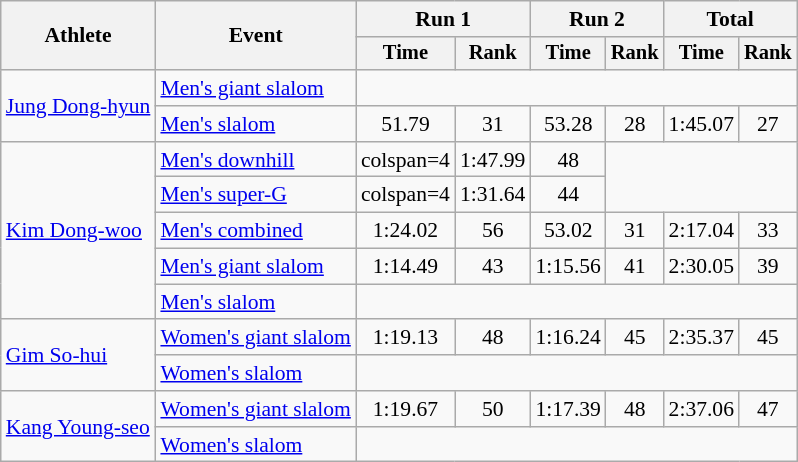<table class="wikitable" style="font-size:90%">
<tr>
<th rowspan=2>Athlete</th>
<th rowspan=2>Event</th>
<th colspan=2>Run 1</th>
<th colspan=2>Run 2</th>
<th colspan=2>Total</th>
</tr>
<tr style="font-size:95%">
<th>Time</th>
<th>Rank</th>
<th>Time</th>
<th>Rank</th>
<th>Time</th>
<th>Rank</th>
</tr>
<tr align=center>
<td align=left rowspan=2><a href='#'>Jung Dong-hyun</a></td>
<td align=left><a href='#'>Men's giant slalom</a></td>
<td colspan=6></td>
</tr>
<tr align=center>
<td align=left><a href='#'>Men's slalom</a></td>
<td>51.79</td>
<td>31</td>
<td>53.28</td>
<td>28</td>
<td>1:45.07</td>
<td>27</td>
</tr>
<tr align=center>
<td align=left rowspan=5><a href='#'>Kim Dong-woo</a></td>
<td align=left><a href='#'>Men's downhill</a></td>
<td>colspan=4 </td>
<td>1:47.99</td>
<td>48</td>
</tr>
<tr align=center>
<td align=left><a href='#'>Men's super-G</a></td>
<td>colspan=4 </td>
<td>1:31.64</td>
<td>44</td>
</tr>
<tr align=center>
<td align=left><a href='#'>Men's combined</a></td>
<td>1:24.02</td>
<td>56</td>
<td>53.02</td>
<td>31</td>
<td>2:17.04</td>
<td>33</td>
</tr>
<tr align=center>
<td align=left><a href='#'>Men's giant slalom</a></td>
<td>1:14.49</td>
<td>43</td>
<td>1:15.56</td>
<td>41</td>
<td>2:30.05</td>
<td>39</td>
</tr>
<tr align=center>
<td align=left><a href='#'>Men's slalom</a></td>
<td colspan=6></td>
</tr>
<tr align=center>
<td align=left rowspan=2><a href='#'>Gim So-hui</a></td>
<td align=left><a href='#'>Women's giant slalom</a></td>
<td>1:19.13</td>
<td>48</td>
<td>1:16.24</td>
<td>45</td>
<td>2:35.37</td>
<td>45</td>
</tr>
<tr align=center>
<td align=left><a href='#'>Women's slalom</a></td>
<td colspan=6></td>
</tr>
<tr align=center>
<td align=left rowspan=2><a href='#'>Kang Young-seo</a></td>
<td align=left><a href='#'>Women's giant slalom</a></td>
<td>1:19.67</td>
<td>50</td>
<td>1:17.39</td>
<td>48</td>
<td>2:37.06</td>
<td>47</td>
</tr>
<tr align=center>
<td align=left><a href='#'>Women's slalom</a></td>
<td colspan=6></td>
</tr>
</table>
